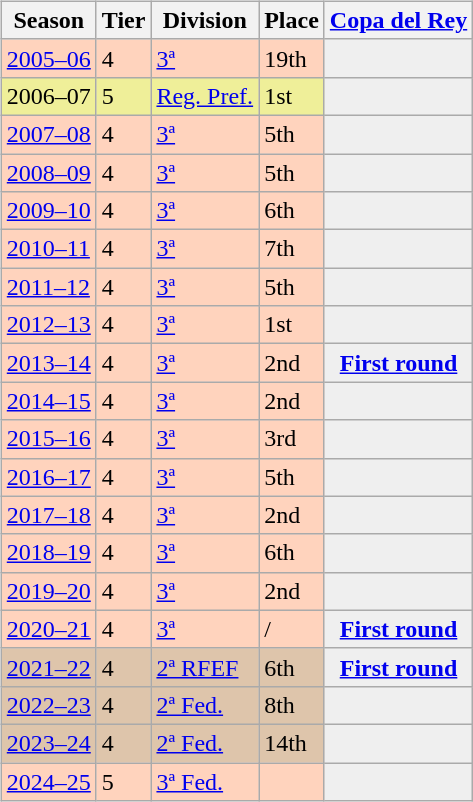<table>
<tr>
<td valign="top" width=0%><br><table class="wikitable">
<tr style="background:#f0f6fa;">
<th>Season</th>
<th>Tier</th>
<th>Division</th>
<th>Place</th>
<th><a href='#'>Copa del Rey</a></th>
</tr>
<tr>
<td style="background:#FFD3BD;"><a href='#'>2005–06</a></td>
<td style="background:#FFD3BD;">4</td>
<td style="background:#FFD3BD;"><a href='#'>3ª</a></td>
<td style="background:#FFD3BD;">19th</td>
<th style="background:#efefef;"></th>
</tr>
<tr>
<td style="background:#EFEF99;">2006–07</td>
<td style="background:#EFEF99;">5</td>
<td style="background:#EFEF99;"><a href='#'>Reg. Pref.</a></td>
<td style="background:#EFEF99;">1st</td>
<th style="background:#efefef;"></th>
</tr>
<tr>
<td style="background:#FFD3BD;"><a href='#'>2007–08</a></td>
<td style="background:#FFD3BD;">4</td>
<td style="background:#FFD3BD;"><a href='#'>3ª</a></td>
<td style="background:#FFD3BD;">5th</td>
<th style="background:#efefef;"></th>
</tr>
<tr>
<td style="background:#FFD3BD;"><a href='#'>2008–09</a></td>
<td style="background:#FFD3BD;">4</td>
<td style="background:#FFD3BD;"><a href='#'>3ª</a></td>
<td style="background:#FFD3BD;">5th</td>
<td style="background:#efefef;"></td>
</tr>
<tr>
<td style="background:#FFD3BD;"><a href='#'>2009–10</a></td>
<td style="background:#FFD3BD;">4</td>
<td style="background:#FFD3BD;"><a href='#'>3ª</a></td>
<td style="background:#FFD3BD;">6th</td>
<td style="background:#efefef;"></td>
</tr>
<tr>
<td style="background:#FFD3BD;"><a href='#'>2010–11</a></td>
<td style="background:#FFD3BD;">4</td>
<td style="background:#FFD3BD;"><a href='#'>3ª</a></td>
<td style="background:#FFD3BD;">7th</td>
<td style="background:#efefef;"></td>
</tr>
<tr>
<td style="background:#FFD3BD;"><a href='#'>2011–12</a></td>
<td style="background:#FFD3BD;">4</td>
<td style="background:#FFD3BD;"><a href='#'>3ª</a></td>
<td style="background:#FFD3BD;">5th</td>
<td style="background:#efefef;"></td>
</tr>
<tr>
<td style="background:#FFD3BD;"><a href='#'>2012–13</a></td>
<td style="background:#FFD3BD;">4</td>
<td style="background:#FFD3BD;"><a href='#'>3ª</a></td>
<td style="background:#FFD3BD;">1st</td>
<td style="background:#efefef;"></td>
</tr>
<tr>
<td style="background:#FFD3BD;"><a href='#'>2013–14</a></td>
<td style="background:#FFD3BD;">4</td>
<td style="background:#FFD3BD;"><a href='#'>3ª</a></td>
<td style="background:#FFD3BD;">2nd</td>
<th style="background:#efefef;"><a href='#'>First round</a></th>
</tr>
<tr>
<td style="background:#FFD3BD;"><a href='#'>2014–15</a></td>
<td style="background:#FFD3BD;">4</td>
<td style="background:#FFD3BD;"><a href='#'>3ª</a></td>
<td style="background:#FFD3BD;">2nd</td>
<td style="background:#efefef;"></td>
</tr>
<tr>
<td style="background:#FFD3BD;"><a href='#'>2015–16</a></td>
<td style="background:#FFD3BD;">4</td>
<td style="background:#FFD3BD;"><a href='#'>3ª</a></td>
<td style="background:#FFD3BD;">3rd</td>
<td style="background:#efefef;"></td>
</tr>
<tr>
<td style="background:#FFD3BD;"><a href='#'>2016–17</a></td>
<td style="background:#FFD3BD;">4</td>
<td style="background:#FFD3BD;"><a href='#'>3ª</a></td>
<td style="background:#FFD3BD;">5th</td>
<td style="background:#efefef;"></td>
</tr>
<tr>
<td style="background:#FFD3BD;"><a href='#'>2017–18</a></td>
<td style="background:#FFD3BD;">4</td>
<td style="background:#FFD3BD;"><a href='#'>3ª</a></td>
<td style="background:#FFD3BD;">2nd</td>
<td style="background:#efefef;"></td>
</tr>
<tr>
<td style="background:#FFD3BD;"><a href='#'>2018–19</a></td>
<td style="background:#FFD3BD;">4</td>
<td style="background:#FFD3BD;"><a href='#'>3ª</a></td>
<td style="background:#FFD3BD;">6th</td>
<td style="background:#efefef;"></td>
</tr>
<tr>
<td style="background:#FFD3BD;"><a href='#'>2019–20</a></td>
<td style="background:#FFD3BD;">4</td>
<td style="background:#FFD3BD;"><a href='#'>3ª</a></td>
<td style="background:#FFD3BD;">2nd</td>
<td style="background:#efefef;"></td>
</tr>
<tr>
<td style="background:#FFD3BD;"><a href='#'>2020–21</a></td>
<td style="background:#FFD3BD;">4</td>
<td style="background:#FFD3BD;"><a href='#'>3ª</a></td>
<td style="background:#FFD3BD;"> / </td>
<th style="background:#efefef;"><a href='#'>First round</a></th>
</tr>
<tr>
<td style="background:#DEC5AB;"><a href='#'>2021–22</a></td>
<td style="background:#DEC5AB;">4</td>
<td style="background:#DEC5AB;"><a href='#'>2ª RFEF</a></td>
<td style="background:#DEC5AB;">6th</td>
<th style="background:#efefef;"><a href='#'>First round</a></th>
</tr>
<tr>
<td style="background:#DEC5AB;"><a href='#'>2022–23</a></td>
<td style="background:#DEC5AB;">4</td>
<td style="background:#DEC5AB;"><a href='#'>2ª Fed.</a></td>
<td style="background:#DEC5AB;">8th</td>
<th style="background:#efefef;"></th>
</tr>
<tr>
<td style="background:#DEC5AB;"><a href='#'>2023–24</a></td>
<td style="background:#DEC5AB;">4</td>
<td style="background:#DEC5AB;"><a href='#'>2ª Fed.</a></td>
<td style="background:#DEC5AB;">14th</td>
<th style="background:#efefef;"></th>
</tr>
<tr>
<td style="background:#FFD3BD;"><a href='#'>2024–25</a></td>
<td style="background:#FFD3BD;">5</td>
<td style="background:#FFD3BD;"><a href='#'>3ª Fed.</a></td>
<td style="background:#FFD3BD;"></td>
<th style="background:#efefef;"></th>
</tr>
</table>
</td>
</tr>
</table>
